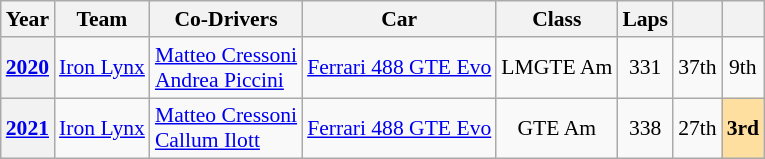<table class="wikitable" style="text-align:center; font-size:90%">
<tr>
<th>Year</th>
<th>Team</th>
<th>Co-Drivers</th>
<th>Car</th>
<th>Class</th>
<th>Laps</th>
<th></th>
<th></th>
</tr>
<tr>
<th><a href='#'>2020</a></th>
<td align="left"> <a href='#'>Iron Lynx</a></td>
<td align="left"> <a href='#'>Matteo Cressoni</a><br> <a href='#'>Andrea Piccini</a></td>
<td align="left"><a href='#'>Ferrari 488 GTE Evo</a></td>
<td>LMGTE Am</td>
<td>331</td>
<td>37th</td>
<td>9th</td>
</tr>
<tr>
<th><a href='#'>2021</a></th>
<td align="left"> <a href='#'>Iron Lynx</a></td>
<td align="left"> <a href='#'>Matteo Cressoni</a><br> <a href='#'>Callum Ilott</a></td>
<td align="left"><a href='#'>Ferrari 488 GTE Evo</a></td>
<td>GTE Am</td>
<td>338</td>
<td>27th</td>
<td style="background:#FFDF9F;"><strong>3rd</strong></td>
</tr>
</table>
